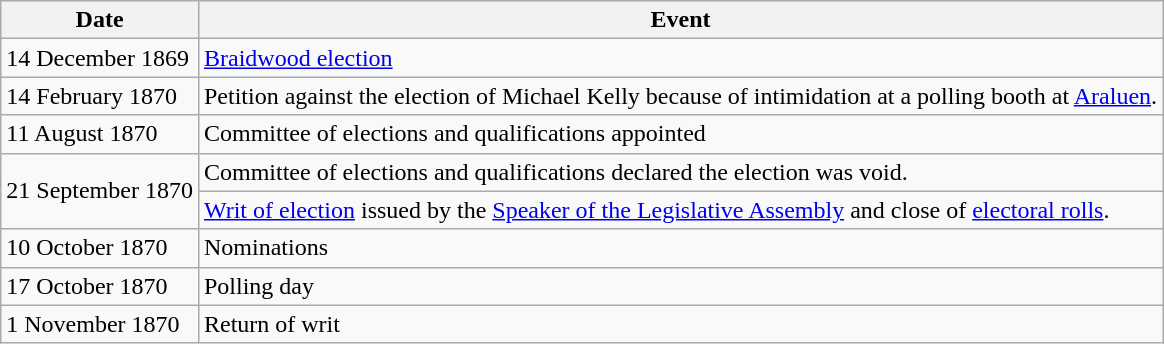<table class="wikitable">
<tr>
<th>Date</th>
<th>Event</th>
</tr>
<tr>
<td>14 December 1869</td>
<td><a href='#'>Braidwood election</a></td>
</tr>
<tr>
<td>14 February 1870</td>
<td>Petition against the election of Michael Kelly because of intimidation at a polling booth at <a href='#'>Araluen</a>.</td>
</tr>
<tr>
<td>11 August 1870</td>
<td>Committee of elections and qualifications appointed</td>
</tr>
<tr>
<td rowspan="2">21 September 1870</td>
<td>Committee of elections and qualifications declared the election was void.</td>
</tr>
<tr>
<td><a href='#'>Writ of election</a> issued by the <a href='#'>Speaker of the Legislative Assembly</a> and close of <a href='#'>electoral rolls</a>.</td>
</tr>
<tr>
<td>10 October 1870</td>
<td>Nominations</td>
</tr>
<tr>
<td>17 October 1870</td>
<td>Polling day</td>
</tr>
<tr>
<td>1 November 1870</td>
<td>Return of writ</td>
</tr>
</table>
